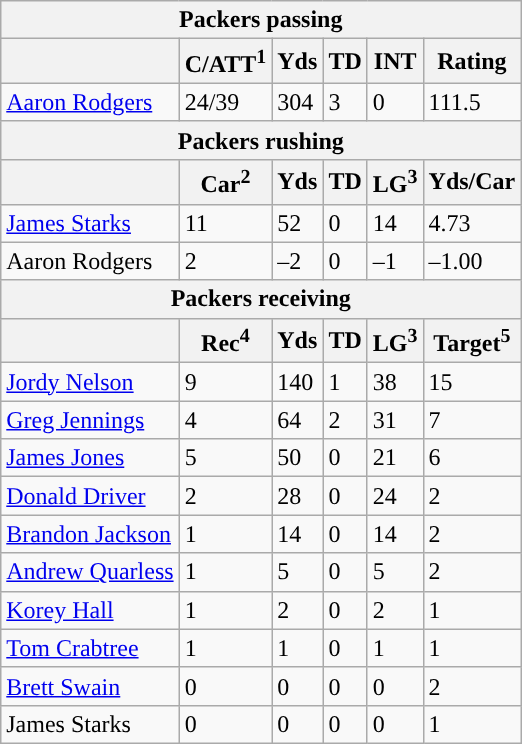<table class="wikitable">
<tr>
<th colspan="6">Packers passing</th>
</tr>
<tr>
<th></th>
<th>C/ATT<sup>1</sup></th>
<th>Yds</th>
<th>TD</th>
<th>INT</th>
<th>Rating</th>
</tr>
<tr>
<td><a href='#'>Aaron Rodgers</a></td>
<td>24/39</td>
<td>304</td>
<td>3</td>
<td>0</td>
<td>111.5</td>
</tr>
<tr>
<th colspan="6">Packers rushing</th>
</tr>
<tr>
<th></th>
<th>Car<sup>2</sup></th>
<th>Yds</th>
<th>TD</th>
<th>LG<sup>3</sup></th>
<th>Yds/Car</th>
</tr>
<tr>
<td><a href='#'>James Starks</a></td>
<td>11</td>
<td>52</td>
<td>0</td>
<td>14</td>
<td>4.73</td>
</tr>
<tr>
<td>Aaron Rodgers</td>
<td>2</td>
<td>–2</td>
<td>0</td>
<td>–1</td>
<td>–1.00</td>
</tr>
<tr>
<th colspan="6">Packers receiving</th>
</tr>
<tr>
<th></th>
<th>Rec<sup>4</sup></th>
<th>Yds</th>
<th>TD</th>
<th>LG<sup>3</sup></th>
<th>Target<sup>5</sup></th>
</tr>
<tr>
<td><a href='#'>Jordy Nelson</a></td>
<td>9</td>
<td>140</td>
<td>1</td>
<td>38</td>
<td>15</td>
</tr>
<tr>
<td><a href='#'>Greg Jennings</a></td>
<td>4</td>
<td>64</td>
<td>2</td>
<td>31</td>
<td>7</td>
</tr>
<tr>
<td><a href='#'>James Jones</a></td>
<td>5</td>
<td>50</td>
<td>0</td>
<td>21</td>
<td>6</td>
</tr>
<tr>
<td><a href='#'>Donald Driver</a></td>
<td>2</td>
<td>28</td>
<td>0</td>
<td>24</td>
<td>2</td>
</tr>
<tr>
<td><a href='#'>Brandon Jackson</a></td>
<td>1</td>
<td>14</td>
<td>0</td>
<td>14</td>
<td>2</td>
</tr>
<tr>
<td><a href='#'>Andrew Quarless</a></td>
<td>1</td>
<td>5</td>
<td>0</td>
<td>5</td>
<td>2</td>
</tr>
<tr>
<td><a href='#'>Korey Hall</a></td>
<td>1</td>
<td>2</td>
<td>0</td>
<td>2</td>
<td>1</td>
</tr>
<tr>
<td><a href='#'>Tom Crabtree</a></td>
<td>1</td>
<td>1</td>
<td>0</td>
<td>1</td>
<td>1</td>
</tr>
<tr>
<td><a href='#'>Brett Swain</a></td>
<td>0</td>
<td>0</td>
<td>0</td>
<td>0</td>
<td>2</td>
</tr>
<tr>
<td>James Starks</td>
<td>0</td>
<td>0</td>
<td>0</td>
<td>0</td>
<td>1</td>
</tr>
</table>
